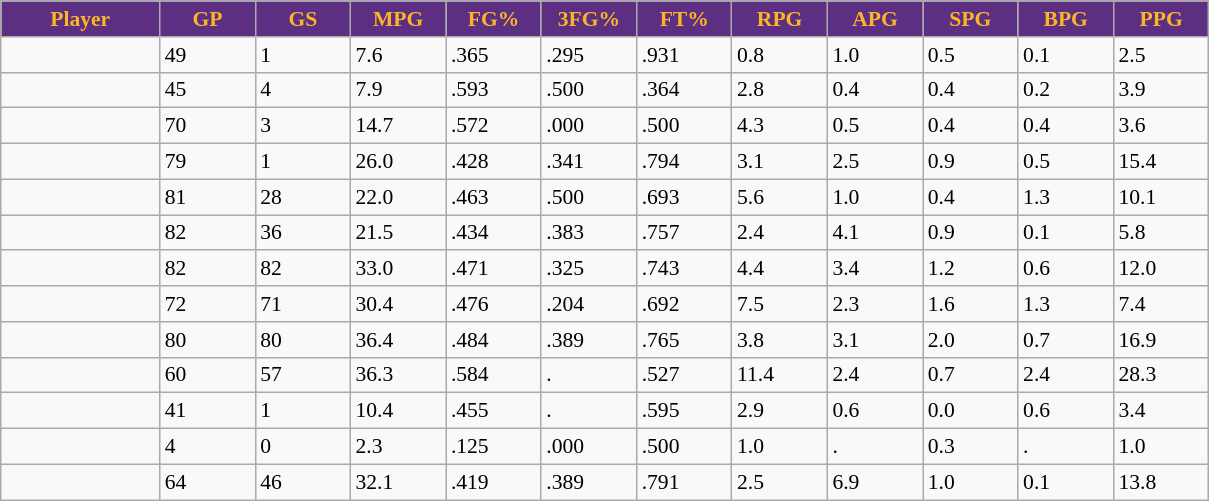<table class="wikitable sortable" style="font-size: 90%">
<tr>
<th style="background:#5C2F83; color:#FCB625" width="10%">Player</th>
<th style="background:#5C2F83; color:#FCB625" width="6%">GP</th>
<th style="background:#5C2F83; color:#FCB625" width="6%">GS</th>
<th style="background:#5C2F83; color:#FCB625" width="6%">MPG</th>
<th style="background:#5C2F83; color:#FCB625" width="6%">FG%</th>
<th style="background:#5C2F83; color:#FCB625" width="6%">3FG%</th>
<th style="background:#5C2F83; color:#FCB625" width="6%">FT%</th>
<th style="background:#5C2F83; color:#FCB625" width="6%">RPG</th>
<th style="background:#5C2F83; color:#FCB625" width="6%">APG</th>
<th style="background:#5C2F83; color:#FCB625" width="6%">SPG</th>
<th style="background:#5C2F83; color:#FCB625" width="6%">BPG</th>
<th style="background:#5C2F83; color:#FCB625" width="6%">PPG</th>
</tr>
<tr>
<td></td>
<td>49</td>
<td>1</td>
<td>7.6</td>
<td>.365</td>
<td>.295</td>
<td>.931</td>
<td>0.8</td>
<td>1.0</td>
<td>0.5</td>
<td>0.1</td>
<td>2.5</td>
</tr>
<tr>
<td></td>
<td>45</td>
<td>4</td>
<td>7.9</td>
<td>.593</td>
<td>.500</td>
<td>.364</td>
<td>2.8</td>
<td>0.4</td>
<td>0.4</td>
<td>0.2</td>
<td>3.9</td>
</tr>
<tr>
<td></td>
<td>70</td>
<td>3</td>
<td>14.7</td>
<td>.572</td>
<td>.000</td>
<td>.500</td>
<td>4.3</td>
<td>0.5</td>
<td>0.4</td>
<td>0.4</td>
<td>3.6</td>
</tr>
<tr>
<td></td>
<td>79</td>
<td>1</td>
<td>26.0</td>
<td>.428</td>
<td>.341</td>
<td>.794</td>
<td>3.1</td>
<td>2.5</td>
<td>0.9</td>
<td>0.5</td>
<td>15.4</td>
</tr>
<tr>
<td></td>
<td>81</td>
<td>28</td>
<td>22.0</td>
<td>.463</td>
<td>.500</td>
<td>.693</td>
<td>5.6</td>
<td>1.0</td>
<td>0.4</td>
<td>1.3</td>
<td>10.1</td>
</tr>
<tr>
<td></td>
<td>82</td>
<td>36</td>
<td>21.5</td>
<td>.434</td>
<td>.383</td>
<td>.757</td>
<td>2.4</td>
<td>4.1</td>
<td>0.9</td>
<td>0.1</td>
<td>5.8</td>
</tr>
<tr>
<td></td>
<td>82</td>
<td>82</td>
<td>33.0</td>
<td>.471</td>
<td>.325</td>
<td>.743</td>
<td>4.4</td>
<td>3.4</td>
<td>1.2</td>
<td>0.6</td>
<td>12.0</td>
</tr>
<tr>
<td></td>
<td>72</td>
<td>71</td>
<td>30.4</td>
<td>.476</td>
<td>.204</td>
<td>.692</td>
<td>7.5</td>
<td>2.3</td>
<td>1.6</td>
<td>1.3</td>
<td>7.4</td>
</tr>
<tr>
<td></td>
<td>80</td>
<td>80</td>
<td>36.4</td>
<td>.484</td>
<td>.389</td>
<td>.765</td>
<td>3.8</td>
<td>3.1</td>
<td>2.0</td>
<td>0.7</td>
<td>16.9</td>
</tr>
<tr>
<td></td>
<td>60</td>
<td>57</td>
<td>36.3</td>
<td>.584</td>
<td>.</td>
<td>.527</td>
<td>11.4</td>
<td>2.4</td>
<td>0.7</td>
<td>2.4</td>
<td>28.3</td>
</tr>
<tr>
<td></td>
<td>41</td>
<td>1</td>
<td>10.4</td>
<td>.455</td>
<td>.</td>
<td>.595</td>
<td>2.9</td>
<td>0.6</td>
<td>0.0</td>
<td>0.6</td>
<td>3.4</td>
</tr>
<tr>
<td></td>
<td>4</td>
<td>0</td>
<td>2.3</td>
<td>.125</td>
<td>.000</td>
<td>.500</td>
<td>1.0</td>
<td>.</td>
<td>0.3</td>
<td>.</td>
<td>1.0</td>
</tr>
<tr>
<td></td>
<td>64</td>
<td>46</td>
<td>32.1</td>
<td>.419</td>
<td>.389</td>
<td>.791</td>
<td>2.5</td>
<td>6.9</td>
<td>1.0</td>
<td>0.1</td>
<td>13.8</td>
</tr>
</table>
